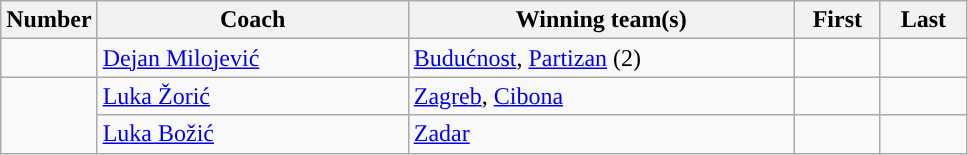<table class="wikitable">
<tr>
<th>Number</th>
<th style="width:200px">Coach</th>
<th style="width:250px">Winning team(s)</th>
<th style="width:50px">First</th>
<th style="width:50px">Last</th>
</tr>
<tr>
<td></td>
<td> <a href='#'>Dejan Milojević</a></td>
<td><a href='#'>Budućnost</a>, <a href='#'>Partizan</a> (2)</td>
<td></td>
<td></td>
</tr>
<tr>
<td rowspan=2></td>
<td> <a href='#'>Luka Žorić</a></td>
<td><a href='#'>Zagreb</a>, <a href='#'>Cibona</a></td>
<td></td>
<td></td>
</tr>
<tr>
<td> <a href='#'>Luka Božić</a></td>
<td><a href='#'>Zadar</a></td>
<td></td>
<td></td>
</tr>
</table>
